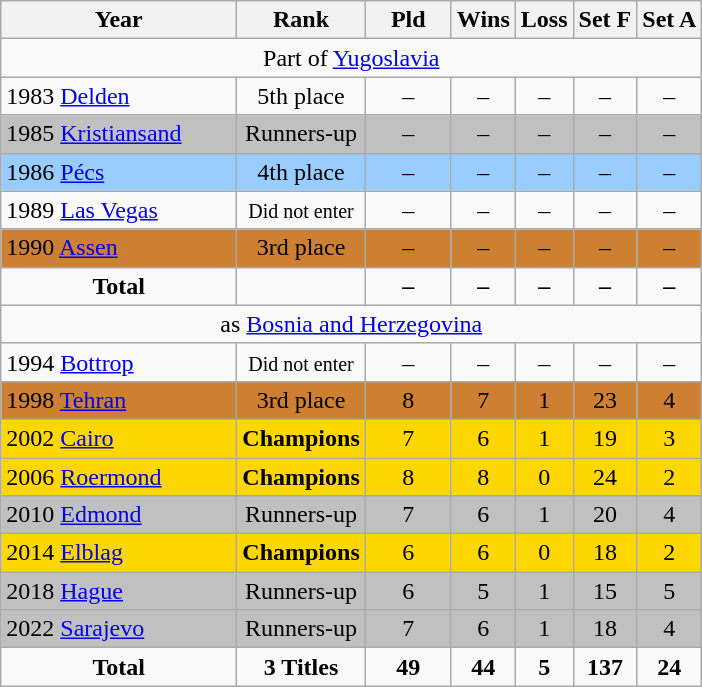<table class="wikitable" style="text-align: center;">
<tr>
<th style="width:150px;">Year</th>
<th !style="width:100px;">Rank</th>
<th ! style="width:50px;">Pld</th>
<th !style="width:10px;">Wins</th>
<th !style="width:10px;">Loss</th>
<th !style="width:10px;">Set F</th>
<th !style="width:10px;">Set A</th>
</tr>
<tr>
<td colspan="7" style="text-align: center;">Part of <a href='#'>Yugoslavia</a></td>
</tr>
<tr>
<td style="text-align:left;"> 1983 <a href='#'>Delden</a></td>
<td>5th place</td>
<td style="text-align:center;">–</td>
<td style="text-align:center;">–</td>
<td style="text-align:center;">–</td>
<td style="text-align:center;">–</td>
<td style="text-align:center;">–</td>
</tr>
<tr style="background:silver;">
<td style="text-align:left;"> 1985 <a href='#'>Kristiansand</a></td>
<td>Runners-up</td>
<td style="text-align:center;">–</td>
<td style="text-align:center;">–</td>
<td style="text-align:center;">–</td>
<td style="text-align:center;">–</td>
<td style="text-align:center;">–</td>
</tr>
<tr style="background:#9acdff;">
<td style="text-align:left;"> 1986 <a href='#'>Pécs</a></td>
<td>4th place</td>
<td style="text-align:center;">–</td>
<td style="text-align:center;">–</td>
<td style="text-align:center;">–</td>
<td style="text-align:center;">–</td>
<td style="text-align:center;">–</td>
</tr>
<tr>
<td style="text-align:left;"> 1989 <a href='#'>Las Vegas</a></td>
<td><small>Did not enter</small></td>
<td style="text-align:center;">–</td>
<td style="text-align:center;">–</td>
<td style="text-align:center;">–</td>
<td style="text-align:center;">–</td>
<td style="text-align:center;">–</td>
</tr>
<tr style="background:#cd7f32;">
<td style="text-align:left;"> 1990 <a href='#'>Assen</a></td>
<td>3rd place</td>
<td style="text-align:center;">–</td>
<td style="text-align:center;">–</td>
<td style="text-align:center;">–</td>
<td style="text-align:center;">–</td>
<td style="text-align:center;">–</td>
</tr>
<tr>
<td style="text-align:center;"><strong>Total</strong></td>
<td></td>
<td style="text-align:center;"><strong> – </strong></td>
<td style="text-align:center;"><strong> – </strong></td>
<td style="text-align:center;"><strong> – </strong></td>
<td style="text-align:center;"><strong> – </strong></td>
<td style="text-align:center;"><strong> – </strong></td>
</tr>
<tr>
<td colspan="7" style="text-align: center;">as <a href='#'>Bosnia and Herzegovina</a></td>
</tr>
<tr>
<td style="text-align:left;"> 1994 <a href='#'>Bottrop</a></td>
<td><small>Did not enter</small></td>
<td style="text-align:center;">–</td>
<td style="text-align:center;">–</td>
<td style="text-align:center;">–</td>
<td style="text-align:center;">–</td>
<td style="text-align:center;">–</td>
</tr>
<tr style="background:#cd7f32;">
<td style="text-align:left;">  1998 <a href='#'>Tehran</a></td>
<td>3rd place</td>
<td style="text-align:center;">8</td>
<td style="text-align:center;">7</td>
<td style="text-align:center;">1</td>
<td style="text-align:center;">23</td>
<td style="text-align:center;">4</td>
</tr>
<tr style="background:gold;">
<td style="text-align:left;"> 2002 <a href='#'>Cairo</a></td>
<td><strong>Champions</strong></td>
<td style="text-align:center;">7</td>
<td style="text-align:center;">6</td>
<td style="text-align:center;">1</td>
<td style="text-align:center;">19</td>
<td style="text-align:center;">3</td>
</tr>
<tr style="background:gold;">
<td style="text-align:left;"> 2006 <a href='#'>Roermond</a></td>
<td><strong>Champions</strong></td>
<td style="text-align:center;">8</td>
<td style="text-align:center;">8</td>
<td style="text-align:center;">0</td>
<td style="text-align:center;">24</td>
<td style="text-align:center;">2</td>
</tr>
<tr style="background:silver;">
<td style="text-align:left;"> 2010 <a href='#'>Edmond</a></td>
<td>Runners-up</td>
<td style="text-align:center;">7</td>
<td style="text-align:center;">6</td>
<td style="text-align:center;">1</td>
<td style="text-align:center;">20</td>
<td style="text-align:center;">4</td>
</tr>
<tr style="background:gold;">
<td style="text-align:left;"> 2014 <a href='#'>Elblag</a></td>
<td><strong>Champions</strong></td>
<td style="text-align:center;">6</td>
<td style="text-align:center;">6</td>
<td style="text-align:center;">0</td>
<td style="text-align:center;">18</td>
<td style="text-align:center;">2</td>
</tr>
<tr style="background:silver;">
<td style="text-align:left;"> 2018 <a href='#'>Hague</a></td>
<td>Runners-up</td>
<td style="text-align:center;">6</td>
<td style="text-align:center;">5</td>
<td style="text-align:center;">1</td>
<td style="text-align:center;">15</td>
<td style="text-align:center;">5</td>
</tr>
<tr style="background:silver;">
<td style="text-align:left;"> 2022 <a href='#'>Sarajevo</a></td>
<td>Runners-up</td>
<td style="text-align:center;">7</td>
<td style="text-align:center;">6</td>
<td style="text-align:center;">1</td>
<td style="text-align:center;">18</td>
<td style="text-align:center;">4</td>
</tr>
<tr>
<td style="text-align:center;"><strong>Total</strong></td>
<td><strong>3 Titles</strong></td>
<td style="text-align:center;"><strong>49</strong></td>
<td style="text-align:center;"><strong>44</strong></td>
<td style="text-align:center;"><strong>5</strong></td>
<td style="text-align:center;"><strong>137</strong></td>
<td style="text-align:center;"><strong>24</strong></td>
</tr>
</table>
